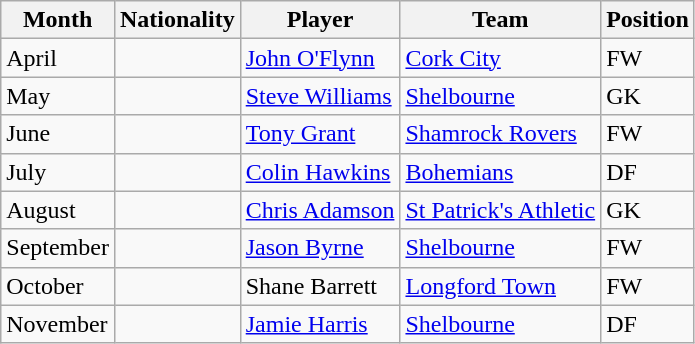<table class="wikitable sortable">
<tr>
<th>Month</th>
<th>Nationality</th>
<th>Player</th>
<th>Team</th>
<th>Position</th>
</tr>
<tr>
<td>April</td>
<td></td>
<td><a href='#'>John O'Flynn</a></td>
<td><a href='#'>Cork City</a></td>
<td>FW</td>
</tr>
<tr>
<td>May</td>
<td></td>
<td><a href='#'>Steve Williams</a></td>
<td><a href='#'>Shelbourne</a></td>
<td>GK</td>
</tr>
<tr>
<td>June</td>
<td></td>
<td><a href='#'>Tony Grant</a></td>
<td><a href='#'>Shamrock Rovers</a></td>
<td>FW</td>
</tr>
<tr>
<td>July</td>
<td></td>
<td><a href='#'>Colin Hawkins</a></td>
<td><a href='#'>Bohemians</a></td>
<td>DF</td>
</tr>
<tr>
<td>August</td>
<td></td>
<td><a href='#'>Chris Adamson</a></td>
<td><a href='#'>St Patrick's Athletic</a></td>
<td>GK</td>
</tr>
<tr>
<td>September</td>
<td></td>
<td><a href='#'>Jason Byrne</a></td>
<td><a href='#'>Shelbourne</a></td>
<td>FW</td>
</tr>
<tr>
<td>October</td>
<td></td>
<td>Shane Barrett</td>
<td><a href='#'>Longford Town</a></td>
<td>FW</td>
</tr>
<tr>
<td>November</td>
<td></td>
<td><a href='#'>Jamie Harris</a></td>
<td><a href='#'>Shelbourne</a></td>
<td>DF</td>
</tr>
</table>
